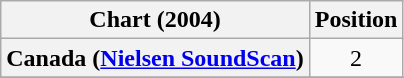<table class="wikitable sortable plainrowheaders" style="text-align:center">
<tr>
<th>Chart (2004)</th>
<th>Position</th>
</tr>
<tr>
<th scope="row">Canada (<a href='#'>Nielsen SoundScan</a>)</th>
<td>2</td>
</tr>
<tr>
</tr>
</table>
